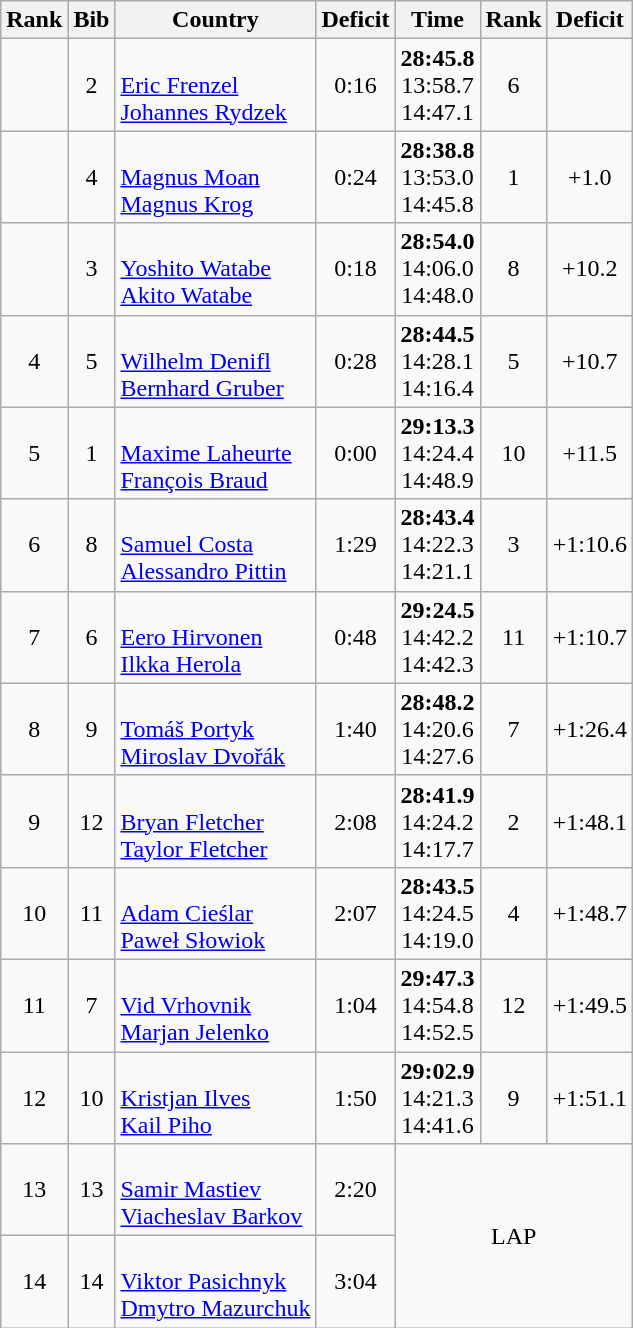<table class="wikitable sortable" style="text-align:center">
<tr>
<th>Rank</th>
<th>Bib</th>
<th>Country</th>
<th>Deficit</th>
<th>Time</th>
<th>Rank</th>
<th>Deficit</th>
</tr>
<tr>
<td></td>
<td>2</td>
<td align=left><br><a href='#'>Eric Frenzel</a><br><a href='#'>Johannes Rydzek</a></td>
<td>0:16</td>
<td><strong>28:45.8</strong><br>13:58.7<br>14:47.1</td>
<td>6</td>
<td></td>
</tr>
<tr>
<td></td>
<td>4</td>
<td align=left> <br><a href='#'>Magnus Moan</a><br><a href='#'>Magnus Krog</a></td>
<td>0:24</td>
<td><strong>28:38.8</strong><br>13:53.0<br>14:45.8</td>
<td>1</td>
<td>+1.0</td>
</tr>
<tr>
<td></td>
<td>3</td>
<td align=left><br><a href='#'>Yoshito Watabe</a><br><a href='#'>Akito Watabe</a></td>
<td>0:18</td>
<td><strong>28:54.0</strong><br>14:06.0<br>14:48.0</td>
<td>8</td>
<td>+10.2</td>
</tr>
<tr>
<td>4</td>
<td>5</td>
<td align=left><br><a href='#'>Wilhelm Denifl</a><br><a href='#'>Bernhard Gruber</a></td>
<td>0:28</td>
<td><strong>28:44.5</strong><br>14:28.1<br>14:16.4</td>
<td>5</td>
<td>+10.7</td>
</tr>
<tr>
<td>5</td>
<td>1</td>
<td align=left><br><a href='#'>Maxime Laheurte</a><br><a href='#'>François Braud</a></td>
<td>0:00</td>
<td><strong>29:13.3</strong><br>14:24.4<br>14:48.9</td>
<td>10</td>
<td>+11.5</td>
</tr>
<tr>
<td>6</td>
<td>8</td>
<td align=left><br><a href='#'>Samuel Costa</a> <br><a href='#'>Alessandro Pittin</a></td>
<td>1:29</td>
<td><strong>28:43.4</strong><br>14:22.3<br>14:21.1</td>
<td>3</td>
<td>+1:10.6</td>
</tr>
<tr>
<td>7</td>
<td>6</td>
<td align=left><br><a href='#'>Eero Hirvonen</a><br><a href='#'>Ilkka Herola</a></td>
<td>0:48</td>
<td><strong>29:24.5</strong><br>14:42.2<br>14:42.3</td>
<td>11</td>
<td>+1:10.7</td>
</tr>
<tr>
<td>8</td>
<td>9</td>
<td align=left><br><a href='#'>Tomáš Portyk</a><br><a href='#'>Miroslav Dvořák</a></td>
<td>1:40</td>
<td><strong>28:48.2</strong><br>14:20.6<br>14:27.6</td>
<td>7</td>
<td>+1:26.4</td>
</tr>
<tr>
<td>9</td>
<td>12</td>
<td align=left><br><a href='#'>Bryan Fletcher</a><br><a href='#'>Taylor Fletcher</a></td>
<td>2:08</td>
<td><strong>28:41.9</strong><br>14:24.2<br>14:17.7</td>
<td>2</td>
<td>+1:48.1</td>
</tr>
<tr>
<td>10</td>
<td>11</td>
<td align=left><br><a href='#'>Adam Cieślar</a><br><a href='#'>Paweł Słowiok</a></td>
<td>2:07</td>
<td><strong>28:43.5</strong><br>14:24.5<br>14:19.0</td>
<td>4</td>
<td>+1:48.7</td>
</tr>
<tr>
<td>11</td>
<td>7</td>
<td align=left><br><a href='#'>Vid Vrhovnik</a><br><a href='#'>Marjan Jelenko</a></td>
<td>1:04</td>
<td><strong>29:47.3</strong><br>14:54.8<br>14:52.5</td>
<td>12</td>
<td>+1:49.5</td>
</tr>
<tr>
<td>12</td>
<td>10</td>
<td align=left><br><a href='#'>Kristjan Ilves</a><br><a href='#'>Kail Piho</a></td>
<td>1:50</td>
<td><strong>29:02.9</strong><br>14:21.3<br>14:41.6</td>
<td>9</td>
<td>+1:51.1</td>
</tr>
<tr>
<td>13</td>
<td>13</td>
<td align=left><br><a href='#'>Samir Mastiev</a><br><a href='#'>Viacheslav Barkov</a></td>
<td>2:20</td>
<td rowspan=2 colspan=3>LAP</td>
</tr>
<tr>
<td>14</td>
<td>14</td>
<td align=left><br><a href='#'>Viktor Pasichnyk</a><br><a href='#'>Dmytro Mazurchuk</a></td>
<td>3:04</td>
</tr>
</table>
